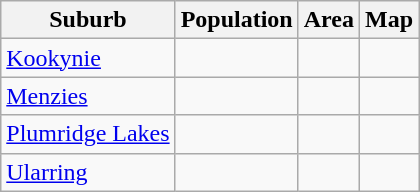<table class="wikitable sortable">
<tr>
<th>Suburb</th>
<th data-sort-type=number>Population</th>
<th data-sort-type=number>Area</th>
<th>Map</th>
</tr>
<tr>
<td><a href='#'>Kookynie</a></td>
<td></td>
<td></td>
<td></td>
</tr>
<tr>
<td><a href='#'>Menzies</a></td>
<td></td>
<td></td>
<td></td>
</tr>
<tr>
<td><a href='#'>Plumridge Lakes</a></td>
<td></td>
<td></td>
<td></td>
</tr>
<tr>
<td><a href='#'>Ularring</a></td>
<td></td>
<td></td>
<td></td>
</tr>
</table>
